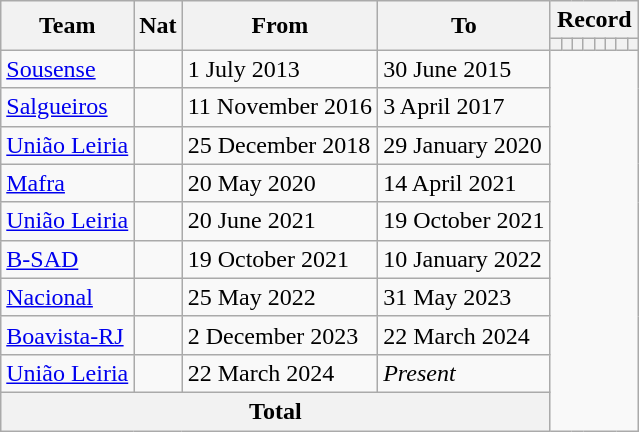<table class="wikitable" style="text-align: center">
<tr>
<th rowspan="2">Team</th>
<th rowspan="2">Nat</th>
<th rowspan="2">From</th>
<th rowspan="2">To</th>
<th colspan="8">Record</th>
</tr>
<tr>
<th></th>
<th></th>
<th></th>
<th></th>
<th></th>
<th></th>
<th></th>
<th></th>
</tr>
<tr>
<td align=left><a href='#'>Sousense</a></td>
<td></td>
<td align=left>1 July 2013</td>
<td align=left>30 June 2015<br></td>
</tr>
<tr>
<td align=left><a href='#'>Salgueiros</a></td>
<td></td>
<td align=left>11 November 2016</td>
<td align=left>3 April 2017<br></td>
</tr>
<tr>
<td align=left><a href='#'>União Leiria</a></td>
<td></td>
<td align=left>25 December 2018</td>
<td align=left>29 January 2020<br></td>
</tr>
<tr>
<td align=left><a href='#'>Mafra</a></td>
<td></td>
<td align=left>20 May 2020</td>
<td align=left>14 April 2021<br></td>
</tr>
<tr>
<td align=left><a href='#'>União Leiria</a></td>
<td></td>
<td align=left>20 June 2021</td>
<td align=left>19 October 2021<br></td>
</tr>
<tr>
<td align=left><a href='#'>B-SAD</a></td>
<td></td>
<td align=left>19 October 2021</td>
<td align=left>10 January 2022<br></td>
</tr>
<tr>
<td align=left><a href='#'>Nacional</a></td>
<td></td>
<td align=left>25 May 2022</td>
<td align=left>31 May 2023<br></td>
</tr>
<tr>
<td align=left><a href='#'>Boavista-RJ</a></td>
<td></td>
<td align=left>2 December 2023</td>
<td align=left>22 March 2024<br></td>
</tr>
<tr>
<td align=left><a href='#'>União Leiria</a></td>
<td></td>
<td align=left>22 March 2024</td>
<td align=left><em>Present</em><br></td>
</tr>
<tr>
<th colspan="4">Total<br></th>
</tr>
</table>
